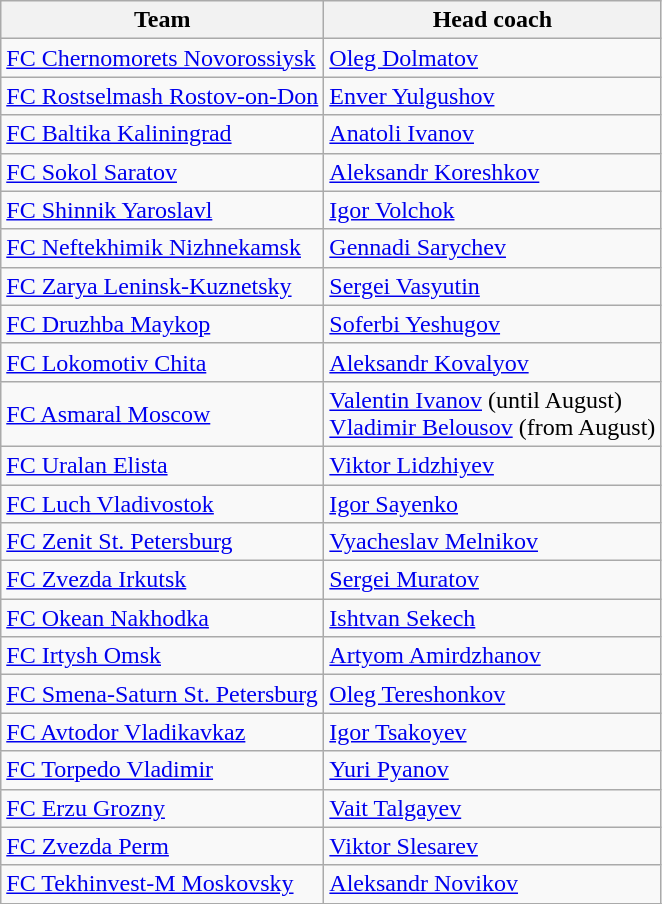<table class="wikitable">
<tr>
<th>Team</th>
<th>Head coach</th>
</tr>
<tr>
<td><a href='#'>FC Chernomorets Novorossiysk</a></td>
<td><a href='#'>Oleg Dolmatov</a></td>
</tr>
<tr>
<td><a href='#'>FC Rostselmash Rostov-on-Don</a></td>
<td><a href='#'>Enver Yulgushov</a></td>
</tr>
<tr>
<td><a href='#'>FC Baltika Kaliningrad</a></td>
<td><a href='#'>Anatoli Ivanov</a></td>
</tr>
<tr>
<td><a href='#'>FC Sokol Saratov</a></td>
<td><a href='#'>Aleksandr Koreshkov</a></td>
</tr>
<tr>
<td><a href='#'>FC Shinnik Yaroslavl</a></td>
<td><a href='#'>Igor Volchok</a></td>
</tr>
<tr>
<td><a href='#'>FC Neftekhimik Nizhnekamsk</a></td>
<td><a href='#'>Gennadi Sarychev</a></td>
</tr>
<tr>
<td><a href='#'>FC Zarya Leninsk-Kuznetsky</a></td>
<td><a href='#'>Sergei Vasyutin</a></td>
</tr>
<tr>
<td><a href='#'>FC Druzhba Maykop</a></td>
<td><a href='#'>Soferbi Yeshugov</a></td>
</tr>
<tr>
<td><a href='#'>FC Lokomotiv Chita</a></td>
<td><a href='#'>Aleksandr Kovalyov</a></td>
</tr>
<tr>
<td><a href='#'>FC Asmaral Moscow</a></td>
<td><a href='#'>Valentin Ivanov</a> (until August)<br><a href='#'>Vladimir Belousov</a> (from August)</td>
</tr>
<tr>
<td><a href='#'>FC Uralan Elista</a></td>
<td><a href='#'>Viktor Lidzhiyev</a></td>
</tr>
<tr>
<td><a href='#'>FC Luch Vladivostok</a></td>
<td><a href='#'>Igor Sayenko</a></td>
</tr>
<tr>
<td><a href='#'>FC Zenit St. Petersburg</a></td>
<td><a href='#'>Vyacheslav Melnikov</a></td>
</tr>
<tr>
<td><a href='#'>FC Zvezda Irkutsk</a></td>
<td><a href='#'>Sergei Muratov</a></td>
</tr>
<tr>
<td><a href='#'>FC Okean Nakhodka</a></td>
<td><a href='#'>Ishtvan Sekech</a></td>
</tr>
<tr>
<td><a href='#'>FC Irtysh Omsk</a></td>
<td><a href='#'>Artyom Amirdzhanov</a></td>
</tr>
<tr>
<td><a href='#'>FC Smena-Saturn St. Petersburg</a></td>
<td><a href='#'>Oleg Tereshonkov</a></td>
</tr>
<tr>
<td><a href='#'>FC Avtodor Vladikavkaz</a></td>
<td><a href='#'>Igor Tsakoyev</a></td>
</tr>
<tr>
<td><a href='#'>FC Torpedo Vladimir</a></td>
<td><a href='#'>Yuri Pyanov</a></td>
</tr>
<tr>
<td><a href='#'>FC Erzu Grozny</a></td>
<td><a href='#'>Vait Talgayev</a></td>
</tr>
<tr>
<td><a href='#'>FC Zvezda Perm</a></td>
<td><a href='#'>Viktor Slesarev</a></td>
</tr>
<tr>
<td><a href='#'>FC Tekhinvest-M Moskovsky</a></td>
<td><a href='#'>Aleksandr Novikov</a></td>
</tr>
<tr>
</tr>
</table>
